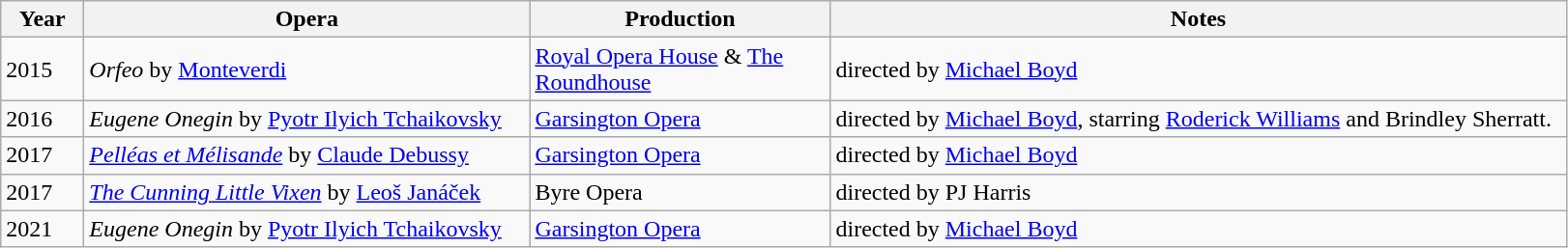<table class="wikitable">
<tr>
<th scope="col" width="50">Year</th>
<th scope="col" width="300">Opera</th>
<th scope="col" width="200">Production</th>
<th scope="col" width="500">Notes</th>
</tr>
<tr>
<td>2015</td>
<td><em>Orfeo</em> by <a href='#'>Monteverdi</a></td>
<td><a href='#'>Royal Opera House</a> & <a href='#'>The Roundhouse</a></td>
<td>directed by <a href='#'>Michael Boyd</a></td>
</tr>
<tr>
<td>2016</td>
<td><em>Eugene Onegin</em> by <a href='#'>Pyotr Ilyich Tchaikovsky</a></td>
<td><a href='#'>Garsington Opera</a></td>
<td>directed by <a href='#'>Michael Boyd</a>, starring <a href='#'>Roderick Williams</a> and Brindley Sherratt.</td>
</tr>
<tr>
<td>2017</td>
<td><em><a href='#'>Pelléas et Mélisande</a></em> by <a href='#'>Claude Debussy</a></td>
<td><a href='#'>Garsington Opera</a></td>
<td>directed by <a href='#'>Michael Boyd</a></td>
</tr>
<tr>
<td>2017</td>
<td><em><a href='#'>The Cunning Little Vixen</a></em> by <a href='#'>Leoš Janáček</a></td>
<td>Byre Opera</td>
<td>directed by PJ Harris</td>
</tr>
<tr>
<td>2021</td>
<td><em>Eugene Onegin</em> by <a href='#'>Pyotr Ilyich Tchaikovsky</a></td>
<td><a href='#'>Garsington Opera</a></td>
<td>directed by <a href='#'>Michael Boyd</a></td>
</tr>
</table>
